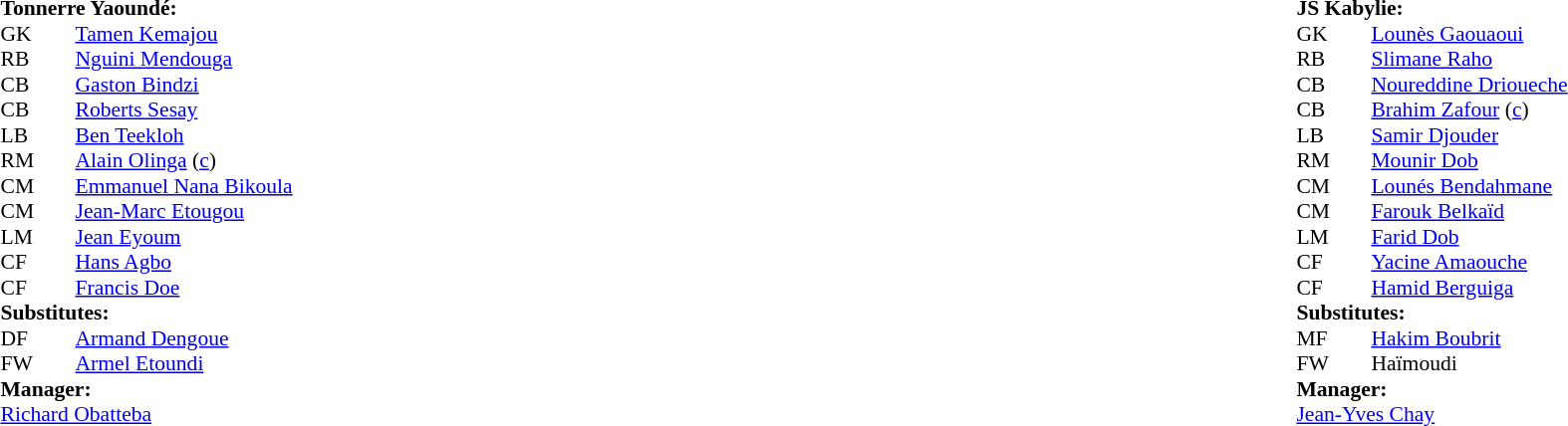<table width="100%">
<tr>
<td valign="top" width="52%"><br><table style="font-size: 90%" cellspacing="0" cellpadding="0">
<tr>
<td colspan="4"><strong>Tonnerre Yaoundé:</strong></td>
</tr>
<tr>
<th width=25></th>
<th width=25></th>
</tr>
<tr>
<td>GK</td>
<td></td>
<td> <a href='#'>Tamen Kemajou</a></td>
</tr>
<tr>
<td>RB</td>
<td></td>
<td> <a href='#'>Nguini Mendouga</a></td>
<td></td>
</tr>
<tr>
<td>CB</td>
<td></td>
<td> <a href='#'>Gaston Bindzi</a></td>
</tr>
<tr>
<td>CB</td>
<td></td>
<td> <a href='#'>Roberts Sesay</a></td>
</tr>
<tr>
<td>LB</td>
<td></td>
<td> <a href='#'>Ben Teekloh</a></td>
<td></td>
<td></td>
</tr>
<tr>
<td>RM</td>
<td></td>
<td> <a href='#'>Alain Olinga</a> (<a href='#'>c</a>)</td>
</tr>
<tr>
<td>CM</td>
<td></td>
<td> <a href='#'>Emmanuel Nana Bikoula</a></td>
</tr>
<tr>
<td>CM</td>
<td></td>
<td> <a href='#'>Jean-Marc Etougou</a></td>
<td></td>
<td></td>
</tr>
<tr>
<td>LM</td>
<td></td>
<td> <a href='#'>Jean Eyoum</a></td>
</tr>
<tr>
<td>CF</td>
<td></td>
<td> <a href='#'>Hans Agbo</a></td>
<td></td>
<td></td>
</tr>
<tr>
<td>CF</td>
<td></td>
<td> <a href='#'>Francis Doe</a></td>
<td></td>
<td></td>
</tr>
<tr>
<td colspan=3><strong>Substitutes:</strong></td>
</tr>
<tr>
<td>DF</td>
<td></td>
<td> <a href='#'>Armand Dengoue</a></td>
<td></td>
<td></td>
</tr>
<tr>
<td>FW</td>
<td></td>
<td> <a href='#'>Armel Etoundi</a></td>
<td></td>
<td></td>
</tr>
<tr>
<td colspan=3><strong>Manager:</strong></td>
</tr>
<tr>
<td colspan=4> <a href='#'>Richard Obatteba</a></td>
</tr>
</table>
</td>
<td valign="top" align="center"></td>
<td valign="top" width="50%"><br><table style="font-size: 90%" cellspacing="0" cellpadding="0" align=center>
<tr>
<td colspan="4"><strong>JS Kabylie:</strong></td>
</tr>
<tr>
<th width=25></th>
<th width=25></th>
</tr>
<tr>
<td>GK</td>
<td></td>
<td> <a href='#'>Lounès Gaouaoui</a></td>
</tr>
<tr>
<td>RB</td>
<td></td>
<td> <a href='#'>Slimane Raho</a></td>
<td></td>
<td></td>
</tr>
<tr>
<td>CB</td>
<td></td>
<td> <a href='#'>Noureddine Drioueche</a></td>
</tr>
<tr>
<td>CB</td>
<td></td>
<td> <a href='#'>Brahim Zafour</a> (<a href='#'>c</a>)</td>
</tr>
<tr>
<td>LB</td>
<td></td>
<td> <a href='#'>Samir Djouder</a></td>
</tr>
<tr>
<td>RM</td>
<td></td>
<td> <a href='#'>Mounir Dob</a></td>
</tr>
<tr>
<td>CM</td>
<td></td>
<td> <a href='#'>Lounés Bendahmane</a></td>
</tr>
<tr>
<td>CM</td>
<td></td>
<td> <a href='#'>Farouk Belkaïd</a></td>
</tr>
<tr>
<td>LM</td>
<td></td>
<td> <a href='#'>Farid Dob</a></td>
<td></td>
<td></td>
</tr>
<tr>
<td>CF</td>
<td></td>
<td> <a href='#'>Yacine Amaouche</a></td>
</tr>
<tr>
<td>CF</td>
<td></td>
<td> <a href='#'>Hamid Berguiga</a></td>
</tr>
<tr>
<td colspan=3><strong>Substitutes:</strong></td>
</tr>
<tr>
<td>MF</td>
<td></td>
<td> <a href='#'>Hakim Boubrit</a></td>
<td></td>
<td></td>
</tr>
<tr>
<td>FW</td>
<td></td>
<td> Haïmoudi</td>
<td></td>
<td></td>
</tr>
<tr>
<td colspan=3><strong>Manager:</strong></td>
</tr>
<tr>
<td colspan=4> <a href='#'>Jean-Yves Chay</a></td>
</tr>
</table>
</td>
</tr>
</table>
